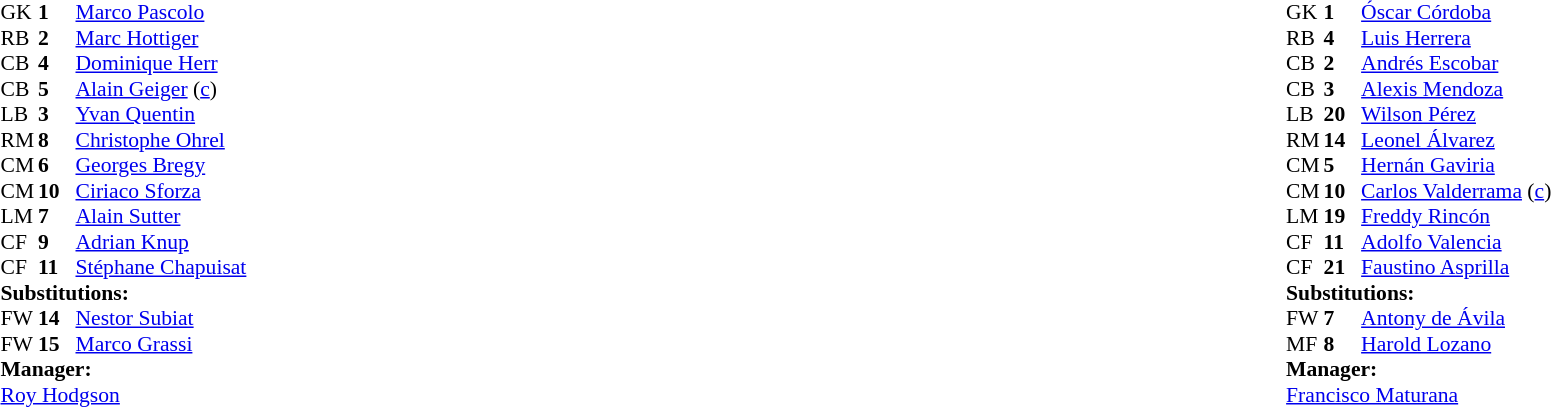<table width="100%">
<tr>
<td valign="top" width="50%"><br><table style="font-size: 90%" cellspacing="0" cellpadding="0">
<tr>
<th width="25"></th>
<th width="25"></th>
</tr>
<tr>
<td>GK</td>
<td><strong>1</strong></td>
<td><a href='#'>Marco Pascolo</a></td>
</tr>
<tr>
<td>RB</td>
<td><strong>2</strong></td>
<td><a href='#'>Marc Hottiger</a></td>
</tr>
<tr>
<td>CB</td>
<td><strong>4</strong></td>
<td><a href='#'>Dominique Herr</a></td>
</tr>
<tr>
<td>CB</td>
<td><strong>5</strong></td>
<td><a href='#'>Alain Geiger</a> (<a href='#'>c</a>)</td>
</tr>
<tr>
<td>LB</td>
<td><strong>3</strong></td>
<td><a href='#'>Yvan Quentin</a></td>
</tr>
<tr>
<td>RM</td>
<td><strong>8</strong></td>
<td><a href='#'>Christophe Ohrel</a></td>
</tr>
<tr>
<td>CM</td>
<td><strong>6</strong></td>
<td><a href='#'>Georges Bregy</a></td>
<td></td>
</tr>
<tr>
<td>CM</td>
<td><strong>10</strong></td>
<td><a href='#'>Ciriaco Sforza</a></td>
</tr>
<tr>
<td>LM</td>
<td><strong>7</strong></td>
<td><a href='#'>Alain Sutter</a></td>
<td></td>
<td></td>
</tr>
<tr>
<td>CF</td>
<td><strong>9</strong></td>
<td><a href='#'>Adrian Knup</a></td>
<td></td>
<td></td>
</tr>
<tr>
<td>CF</td>
<td><strong>11</strong></td>
<td><a href='#'>Stéphane Chapuisat</a></td>
</tr>
<tr>
<td colspan=3><strong>Substitutions:</strong></td>
</tr>
<tr>
<td>FW</td>
<td><strong>14</strong></td>
<td><a href='#'>Nestor Subiat</a></td>
<td></td>
<td></td>
</tr>
<tr>
<td>FW</td>
<td><strong>15</strong></td>
<td><a href='#'>Marco Grassi</a></td>
<td></td>
<td></td>
</tr>
<tr>
<td colspan=3><strong>Manager:</strong></td>
</tr>
<tr>
<td colspan="4"> <a href='#'>Roy Hodgson</a></td>
</tr>
</table>
</td>
<td valign="top"></td>
<td valign="top" width="50%"><br><table style="font-size: 90%" cellspacing="0" cellpadding="0" align=center>
<tr>
<th width="25"></th>
<th width="25"></th>
</tr>
<tr>
<td>GK</td>
<td><strong>1</strong></td>
<td><a href='#'>Óscar Córdoba</a></td>
</tr>
<tr>
<td>RB</td>
<td><strong>4</strong></td>
<td><a href='#'>Luis Herrera</a></td>
</tr>
<tr>
<td>CB</td>
<td><strong>2</strong></td>
<td><a href='#'>Andrés Escobar</a></td>
</tr>
<tr>
<td>CB</td>
<td><strong>3</strong></td>
<td><a href='#'>Alexis Mendoza</a></td>
</tr>
<tr>
<td>LB</td>
<td><strong>20</strong></td>
<td><a href='#'>Wilson Pérez</a></td>
</tr>
<tr>
<td>RM</td>
<td><strong>14</strong></td>
<td><a href='#'>Leonel Álvarez</a></td>
<td></td>
</tr>
<tr>
<td>CM</td>
<td><strong>5</strong></td>
<td><a href='#'>Hernán Gaviria</a></td>
<td></td>
<td></td>
</tr>
<tr>
<td>CM</td>
<td><strong>10</strong></td>
<td><a href='#'>Carlos Valderrama</a> (<a href='#'>c</a>)</td>
<td></td>
</tr>
<tr>
<td>LM</td>
<td><strong>19</strong></td>
<td><a href='#'>Freddy Rincón</a></td>
</tr>
<tr>
<td>CF</td>
<td><strong>11</strong></td>
<td><a href='#'>Adolfo Valencia</a></td>
<td></td>
<td></td>
</tr>
<tr>
<td>CF</td>
<td><strong>21</strong></td>
<td><a href='#'>Faustino Asprilla</a></td>
</tr>
<tr>
<td colspan=3><strong>Substitutions:</strong></td>
</tr>
<tr>
<td>FW</td>
<td><strong>7</strong></td>
<td><a href='#'>Antony de Ávila</a></td>
<td></td>
<td></td>
</tr>
<tr>
<td>MF</td>
<td><strong>8</strong></td>
<td><a href='#'>Harold Lozano</a></td>
<td></td>
<td></td>
</tr>
<tr>
<td colspan=3><strong>Manager:</strong></td>
</tr>
<tr>
<td colspan="4"><a href='#'>Francisco Maturana</a></td>
</tr>
</table>
</td>
</tr>
</table>
